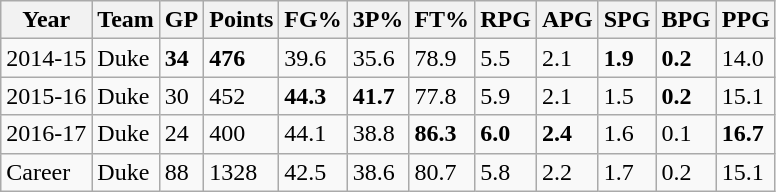<table class="wikitable">
<tr>
<th>Year</th>
<th>Team</th>
<th>GP</th>
<th>Points</th>
<th>FG%</th>
<th>3P%</th>
<th>FT%</th>
<th>RPG</th>
<th>APG</th>
<th>SPG</th>
<th>BPG</th>
<th>PPG</th>
</tr>
<tr>
<td>2014-15</td>
<td>Duke</td>
<td><strong>34</strong></td>
<td><strong>476</strong></td>
<td>39.6</td>
<td>35.6</td>
<td>78.9</td>
<td>5.5</td>
<td>2.1</td>
<td><strong>1.9</strong></td>
<td><strong>0.2</strong></td>
<td>14.0</td>
</tr>
<tr>
<td>2015-16</td>
<td>Duke</td>
<td>30</td>
<td>452</td>
<td><strong>44.3</strong></td>
<td><strong>41.7</strong></td>
<td>77.8</td>
<td>5.9</td>
<td>2.1</td>
<td>1.5</td>
<td><strong>0.2</strong></td>
<td>15.1</td>
</tr>
<tr>
<td>2016-17</td>
<td>Duke</td>
<td>24</td>
<td>400</td>
<td>44.1</td>
<td>38.8</td>
<td><strong>86.3</strong></td>
<td><strong>6.0</strong></td>
<td><strong>2.4</strong></td>
<td>1.6</td>
<td>0.1</td>
<td><strong>16.7</strong></td>
</tr>
<tr>
<td>Career</td>
<td>Duke</td>
<td>88</td>
<td>1328</td>
<td>42.5</td>
<td>38.6</td>
<td>80.7</td>
<td>5.8</td>
<td>2.2</td>
<td>1.7</td>
<td>0.2</td>
<td>15.1</td>
</tr>
</table>
